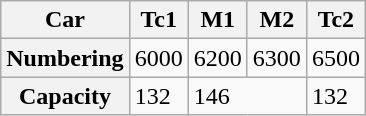<table class="wikitable">
<tr>
<th>Car</th>
<th>Tc1</th>
<th>M1</th>
<th>M2</th>
<th>Tc2</th>
</tr>
<tr>
<th>Numbering</th>
<td>6000</td>
<td>6200</td>
<td>6300</td>
<td>6500</td>
</tr>
<tr>
<th>Capacity</th>
<td>132</td>
<td colspan="2">146</td>
<td>132</td>
</tr>
</table>
